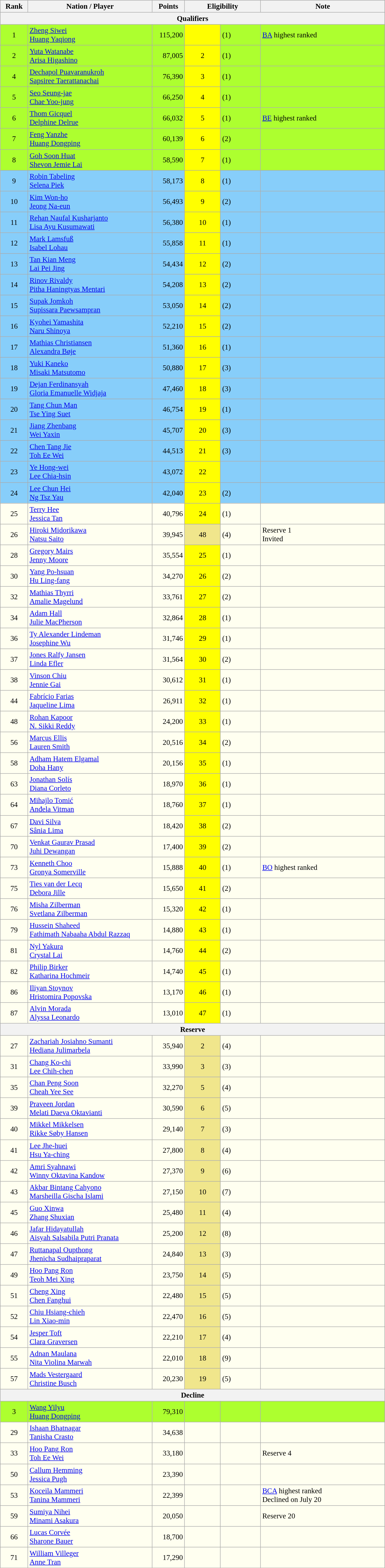<table class="sortable wikitable" style="font-size:95%">
<tr>
<th width="50">Rank</th>
<th width="250">Nation / Player</th>
<th width="60">Points</th>
<th colspan="2" width="150">Eligibility</th>
<th width="250">Note</th>
</tr>
<tr>
<th colspan="6">Qualifiers</th>
</tr>
<tr bgcolor="#ADFF2F">
<td align="center">1</td>
<td> <a href='#'>Zheng Siwei</a><br> <a href='#'>Huang Yaqiong</a></td>
<td align="right">115,200</td>
<td align="center" bgcolor="#FFFF00"></td>
<td> (1)</td>
<td><a href='#'>BA</a> highest ranked</td>
</tr>
<tr bgcolor="#ADFF2F">
<td align="center">2</td>
<td> <a href='#'>Yuta Watanabe</a><br> <a href='#'>Arisa Higashino</a></td>
<td align="right">87,005</td>
<td align="center" bgcolor="#FFFF00"> 2</td>
<td> (1)</td>
<td></td>
</tr>
<tr bgcolor="#ADFF2F">
<td align="center">4</td>
<td> <a href='#'>Dechapol Puavaranukroh</a><br> <a href='#'>Sapsiree Taerattanachai</a></td>
<td align="right">76,390</td>
<td align="center" bgcolor="#FFFF00"> 3</td>
<td> (1)</td>
<td></td>
</tr>
<tr bgcolor="#ADFF2F">
<td align="center">5</td>
<td> <a href='#'>Seo Seung-jae</a><br> <a href='#'>Chae Yoo-jung</a></td>
<td align="right">66,250</td>
<td align="center" bgcolor="#FFFF00"> 4</td>
<td> (1)</td>
<td></td>
</tr>
<tr bgcolor="#ADFF2F">
<td align="center">6</td>
<td> <a href='#'>Thom Gicquel</a><br> <a href='#'>Delphine Delrue</a></td>
<td align="right">66,032</td>
<td align="center" bgcolor="#FFFF00"> 5</td>
<td> (1)</td>
<td><a href='#'>BE</a> highest ranked</td>
</tr>
<tr bgcolor="#ADFF2F">
<td align="center">7</td>
<td> <a href='#'>Feng Yanzhe</a><br> <a href='#'>Huang Dongping</a></td>
<td align="right">60,139</td>
<td align="center" bgcolor="#FFFF00"> 6</td>
<td> (2)</td>
<td></td>
</tr>
<tr bgcolor="#ADFF2F">
<td align="center">8</td>
<td> <a href='#'>Goh Soon Huat</a><br> <a href='#'>Shevon Jemie Lai</a></td>
<td align="right">58,590</td>
<td align="center" bgcolor="#FFFF00"> 7</td>
<td> (1)</td>
<td></td>
</tr>
<tr bgcolor="#87CEFA">
<td align="center">9</td>
<td> <a href='#'>Robin Tabeling</a><br> <a href='#'>Selena Piek</a></td>
<td align="right">58,173</td>
<td align="center" bgcolor="#FFFF00"> 8</td>
<td> (1)</td>
<td></td>
</tr>
<tr bgcolor="#87CEFA">
<td align="center">10</td>
<td> <a href='#'>Kim Won-ho</a><br> <a href='#'>Jeong Na-eun</a></td>
<td align="right">56,493</td>
<td align="center" bgcolor="#FFFF00"> 9</td>
<td> (2)</td>
<td></td>
</tr>
<tr bgcolor="#87CEFA">
<td align="center">11</td>
<td> <a href='#'>Rehan Naufal Kusharjanto</a><br> <a href='#'>Lisa Ayu Kusumawati</a></td>
<td align="right">56,380</td>
<td align="center" bgcolor="#FFFF00"> 10</td>
<td> (1)</td>
<td></td>
</tr>
<tr bgcolor="#87CEFA">
<td align="center">12</td>
<td> <a href='#'>Mark Lamsfuß</a><br> <a href='#'>Isabel Lohau</a></td>
<td align="right">55,858</td>
<td align="center" bgcolor="#FFFF00"> 11</td>
<td> (1)</td>
<td></td>
</tr>
<tr bgcolor="#87CEFA">
<td align="center">13</td>
<td> <a href='#'>Tan Kian Meng</a><br> <a href='#'>Lai Pei Jing</a></td>
<td align="right">54,434</td>
<td align="center" bgcolor="#FFFF00"> 12</td>
<td> (2)</td>
<td></td>
</tr>
<tr bgcolor="#87CEFA">
<td align="center">14</td>
<td> <a href='#'>Rinov Rivaldy</a><br> <a href='#'>Pitha Haningtyas Mentari</a></td>
<td align="right">54,208</td>
<td align="center" bgcolor="#FFFF00"> 13</td>
<td> (2)</td>
<td></td>
</tr>
<tr bgcolor="#87CEFA">
<td align="center">15</td>
<td> <a href='#'>Supak Jomkoh</a><br> <a href='#'>Supissara Paewsampran</a></td>
<td align="right">53,050</td>
<td align="center" bgcolor="#FFFF00"> 14</td>
<td> (2)</td>
<td></td>
</tr>
<tr bgcolor="#87CEFA">
<td align="center">16</td>
<td> <a href='#'>Kyohei Yamashita</a><br> <a href='#'>Naru Shinoya</a></td>
<td align="right">52,210</td>
<td align="center" bgcolor="#FFFF00"> 15</td>
<td> (2)</td>
<td></td>
</tr>
<tr bgcolor="#87CEFA">
<td align="center">17</td>
<td> <a href='#'>Mathias Christiansen</a><br> <a href='#'>Alexandra Bøje</a></td>
<td align="right">51,360</td>
<td align="center" bgcolor="#FFFF00"> 16</td>
<td> (1)</td>
<td></td>
</tr>
<tr bgcolor="#87CEFA">
<td align="center">18</td>
<td> <a href='#'>Yuki Kaneko</a><br> <a href='#'>Misaki Matsutomo</a></td>
<td align="right">50,880</td>
<td align="center" bgcolor="#FFFF00"> 17</td>
<td> (3)</td>
<td></td>
</tr>
<tr bgcolor="#87CEFA">
<td align="center">19</td>
<td> <a href='#'>Dejan Ferdinansyah</a><br> <a href='#'>Gloria Emanuelle Widjaja</a></td>
<td align="right">47,460</td>
<td align="center" bgcolor="#FFFF00"> 18</td>
<td> (3)</td>
<td></td>
</tr>
<tr bgcolor="#87CEFA">
<td align="center">20</td>
<td> <a href='#'>Tang Chun Man</a><br> <a href='#'>Tse Ying Suet</a></td>
<td align="right">46,754</td>
<td align="center" bgcolor="#FFFF00"> 19</td>
<td> (1)</td>
<td></td>
</tr>
<tr bgcolor="#87CEFA">
<td align="center">21</td>
<td> <a href='#'>Jiang Zhenbang</a><br> <a href='#'>Wei Yaxin</a></td>
<td align="right">45,707</td>
<td align="center" bgcolor="#FFFF00"> 20</td>
<td> (3)</td>
<td></td>
</tr>
<tr bgcolor="#87CEFA">
<td align="center">22</td>
<td> <a href='#'>Chen Tang Jie</a><br> <a href='#'>Toh Ee Wei</a></td>
<td align="right">44,513</td>
<td align="center" bgcolor="#FFFF00"> 21</td>
<td> (3)</td>
<td></td>
</tr>
<tr bgcolor="#87CEFA">
<td align="center">23</td>
<td> <a href='#'>Ye Hong-wei</a><br> <a href='#'>Lee Chia-hsin</a></td>
<td align="right">43,072</td>
<td align="center" bgcolor="#FFFF00"> 22</td>
<td></td>
<td></td>
</tr>
<tr bgcolor="#87CEFA">
<td align="center">24</td>
<td> <a href='#'>Lee Chun Hei</a><br> <a href='#'>Ng Tsz Yau</a></td>
<td align="right">42,040</td>
<td align="center" bgcolor="#FFFF00"> 23</td>
<td> (2)</td>
<td></td>
</tr>
<tr bgcolor="#FFFFF0">
<td align="center">25</td>
<td> <a href='#'>Terry Hee</a><br> <a href='#'>Jessica Tan</a></td>
<td align="right">40,796</td>
<td align="center" bgcolor="#FFFF00"> 24</td>
<td> (1)</td>
<td></td>
</tr>
<tr bgcolor="#FFFFF0">
<td align="center">26</td>
<td> <a href='#'>Hiroki Midorikawa</a><br> <a href='#'>Natsu Saito</a></td>
<td align="right">39,945</td>
<td align="center" bgcolor="#F0E68C"> 48</td>
<td> (4)</td>
<td>Reserve 1<br>Invited</td>
</tr>
<tr bgcolor="#FFFFF0">
<td align="center">28</td>
<td> <a href='#'>Gregory Mairs</a><br> <a href='#'>Jenny Moore</a></td>
<td align="right">35,554</td>
<td align="center" bgcolor="#FFFF00"> 25</td>
<td> (1)</td>
<td></td>
</tr>
<tr bgcolor="#FFFFF0">
<td align="center">30</td>
<td> <a href='#'>Yang Po-hsuan</a><br> <a href='#'>Hu Ling-fang</a></td>
<td align="right">34,270</td>
<td align="center" bgcolor="#FFFF00"> 26</td>
<td> (2)</td>
<td></td>
</tr>
<tr bgcolor="#FFFFF0">
<td align="center">32</td>
<td> <a href='#'>Mathias Thyrri</a><br> <a href='#'>Amalie Magelund</a></td>
<td align="right">33,761</td>
<td align="center" bgcolor="#FFFF00"> 27</td>
<td> (2)</td>
<td></td>
</tr>
<tr bgcolor="#FFFFF0">
<td align="center">34</td>
<td> <a href='#'>Adam Hall</a><br> <a href='#'>Julie MacPherson</a></td>
<td align="right">32,864</td>
<td align="center" bgcolor="#FFFF00"> 28</td>
<td> (1)</td>
<td></td>
</tr>
<tr bgcolor="#FFFFF0">
<td align="center">36</td>
<td> <a href='#'>Ty Alexander Lindeman</a><br> <a href='#'>Josephine Wu</a></td>
<td align="right">31,746</td>
<td align="center" bgcolor="#FFFF00"> 29</td>
<td> (1)</td>
<td></td>
</tr>
<tr bgcolor="#FFFFF0">
<td align="center">37</td>
<td> <a href='#'>Jones Ralfy Jansen</a><br> <a href='#'>Linda Efler</a></td>
<td align="right">31,564</td>
<td align="center" bgcolor="#FFFF00"> 30</td>
<td> (2)</td>
<td></td>
</tr>
<tr bgcolor="#FFFFF0">
<td align="center">38</td>
<td> <a href='#'>Vinson Chiu</a><br> <a href='#'>Jennie Gai</a></td>
<td align="right">30,612</td>
<td align="center" bgcolor="#FFFF00"> 31</td>
<td> (1)</td>
<td></td>
</tr>
<tr bgcolor="#FFFFF0">
<td align="center">44</td>
<td> <a href='#'>Fabrício Farias</a><br> <a href='#'>Jaqueline Lima</a></td>
<td align="right">26,911</td>
<td align="center" bgcolor="#FFFF00"> 32</td>
<td> (1)</td>
<td></td>
</tr>
<tr bgcolor="#FFFFF0">
<td align="center">48</td>
<td> <a href='#'>Rohan Kapoor</a><br> <a href='#'>N. Sikki Reddy</a></td>
<td align="right">24,200</td>
<td align="center" bgcolor="#FFFF00"> 33</td>
<td> (1)</td>
<td></td>
</tr>
<tr bgcolor="#FFFFF0">
<td align="center">56</td>
<td> <a href='#'>Marcus Ellis</a><br> <a href='#'>Lauren Smith</a></td>
<td align="right">20,516</td>
<td align="center" bgcolor="#FFFF00"> 34</td>
<td> (2)</td>
<td></td>
</tr>
<tr bgcolor="#FFFFF0">
<td align="center">58</td>
<td> <a href='#'>Adham Hatem Elgamal</a><br> <a href='#'>Doha Hany</a></td>
<td align="right">20,156</td>
<td align="center" bgcolor="#FFFF00"> 35</td>
<td> (1)</td>
<td></td>
</tr>
<tr bgcolor="#FFFFF0">
<td align="center">63</td>
<td> <a href='#'>Jonathan Solís</a><br> <a href='#'>Diana Corleto</a></td>
<td align="right">18,970</td>
<td align="center" bgcolor="#FFFF00"> 36</td>
<td> (1)</td>
<td></td>
</tr>
<tr bgcolor="#FFFFF0">
<td align="center">64</td>
<td> <a href='#'>Mihajlo Tomić</a><br> <a href='#'>Anđela Vitman</a></td>
<td align="right">18,760</td>
<td align="center" bgcolor="#FFFF00"> 37</td>
<td> (1)</td>
<td></td>
</tr>
<tr bgcolor="#FFFFF0">
<td align="center">67</td>
<td> <a href='#'>Davi Silva</a><br> <a href='#'>Sânia Lima</a></td>
<td align="right">18,420</td>
<td align="center" bgcolor="#FFFF00"> 38</td>
<td> (2)</td>
<td></td>
</tr>
<tr bgcolor="#FFFFF0">
<td align="center">70</td>
<td> <a href='#'>Venkat Gaurav Prasad</a><br> <a href='#'>Juhi Dewangan</a></td>
<td align="right">17,400</td>
<td align="center" bgcolor="#FFFF00"> 39</td>
<td> (2)</td>
<td></td>
</tr>
<tr bgcolor="#FFFFF0">
<td align="center">73</td>
<td> <a href='#'>Kenneth Choo</a><br> <a href='#'>Gronya Somerville</a></td>
<td align="right">15,888</td>
<td align="center" bgcolor="#FFFF00"> 40</td>
<td> (1)</td>
<td><a href='#'>BO</a> highest ranked</td>
</tr>
<tr bgcolor="#FFFFF0">
<td align="center">75</td>
<td> <a href='#'>Ties van der Lecq</a><br> <a href='#'>Debora Jille</a></td>
<td align="right">15,650</td>
<td align="center" bgcolor="#FFFF00"> 41</td>
<td> (2)</td>
<td></td>
</tr>
<tr bgcolor="#FFFFF0">
<td align="center">76</td>
<td> <a href='#'>Misha Zilberman</a><br> <a href='#'>Svetlana Zilberman</a></td>
<td align="right">15,320</td>
<td align="center" bgcolor="#FFFF00"> 42</td>
<td> (1)</td>
<td></td>
</tr>
<tr bgcolor="#FFFFF0">
<td align="center">79</td>
<td> <a href='#'>Hussein Shaheed</a><br> <a href='#'>Fathimath Nabaaha Abdul Razzaq</a></td>
<td align="right">14,880</td>
<td align="center" bgcolor="#FFFF00"> 43</td>
<td> (1)</td>
<td></td>
</tr>
<tr bgcolor="#FFFFF0">
<td align="center">81</td>
<td> <a href='#'>Nyl Yakura</a><br> <a href='#'>Crystal Lai</a></td>
<td align="right">14,760</td>
<td align="center" bgcolor="#FFFF00"> 44</td>
<td> (2)</td>
<td></td>
</tr>
<tr bgcolor="#FFFFF0">
<td align="center">82</td>
<td> <a href='#'>Philip Birker</a><br> <a href='#'>Katharina Hochmeir</a></td>
<td align="right">14,740</td>
<td align="center" bgcolor="#FFFF00"> 45</td>
<td> (1)</td>
<td></td>
</tr>
<tr bgcolor="#FFFFF0">
<td align="center">86</td>
<td> <a href='#'>Iliyan Stoynov</a><br> <a href='#'>Hristomira Popovska</a></td>
<td align="right">13,170</td>
<td align="center" bgcolor="#FFFF00"> 46</td>
<td> (1)</td>
<td></td>
</tr>
<tr bgcolor="#FFFFF0">
<td align="center">87</td>
<td> <a href='#'>Alvin Morada</a><br> <a href='#'>Alyssa Leonardo</a></td>
<td align="right">13,010</td>
<td align="center" bgcolor="#FFFF00"> 47</td>
<td> (1)</td>
<td></td>
</tr>
<tr>
<th colspan="6">Reserve</th>
</tr>
<tr bgcolor="#FFFFF0">
<td align="center">27</td>
<td> <a href='#'>Zachariah Josiahno Sumanti</a><br> <a href='#'>Hediana Julimarbela</a></td>
<td align="right">35,940</td>
<td align="center" bgcolor="#F0E68C">2</td>
<td> (4)</td>
<td></td>
</tr>
<tr bgcolor="#FFFFF0">
<td align="center">31</td>
<td> <a href='#'>Chang Ko-chi</a><br> <a href='#'>Lee Chih-chen</a></td>
<td align="right">33,990</td>
<td align="center" bgcolor="#F0E68C">3</td>
<td> (3)</td>
<td></td>
</tr>
<tr bgcolor="#FFFFF0">
<td align="center">35</td>
<td> <a href='#'>Chan Peng Soon</a><br> <a href='#'>Cheah Yee See</a></td>
<td align="right">32,270</td>
<td align="center" bgcolor="#F0E68C">5</td>
<td> (4)</td>
<td></td>
</tr>
<tr bgcolor="#FFFFF0">
<td align="center">39</td>
<td> <a href='#'>Praveen Jordan</a><br> <a href='#'>Melati Daeva Oktavianti</a></td>
<td align="right">30,590</td>
<td align="center" bgcolor="#F0E68C">6</td>
<td> (5)</td>
<td></td>
</tr>
<tr bgcolor="#FFFFF0">
<td align="center">40</td>
<td> <a href='#'>Mikkel Mikkelsen</a><br> <a href='#'>Rikke Søby Hansen</a></td>
<td align="right">29,140</td>
<td align="center" bgcolor="#F0E68C">7</td>
<td> (3)</td>
<td></td>
</tr>
<tr bgcolor="#FFFFF0">
<td align="center">41</td>
<td> <a href='#'>Lee Jhe-huei</a><br> <a href='#'>Hsu Ya-ching</a></td>
<td align="right">27,800</td>
<td align="center" bgcolor="#F0E68C">8</td>
<td> (4)</td>
<td></td>
</tr>
<tr bgcolor="#FFFFF0">
<td align="center">42</td>
<td> <a href='#'>Amri Syahnawi</a><br> <a href='#'>Winny Oktavina Kandow</a></td>
<td align="right">27,370</td>
<td align="center" bgcolor="#F0E68C">9</td>
<td> (6)</td>
<td></td>
</tr>
<tr bgcolor="#FFFFF0">
<td align="center">43</td>
<td> <a href='#'>Akbar Bintang Cahyono</a><br> <a href='#'>Marsheilla Gischa Islami</a></td>
<td align="right">27,150</td>
<td align="center" bgcolor="#F0E68C">10</td>
<td> (7)</td>
<td></td>
</tr>
<tr bgcolor="#FFFFF0">
<td align="center">45</td>
<td> <a href='#'>Guo Xinwa</a><br> <a href='#'>Zhang Shuxian</a></td>
<td align="right">25,480</td>
<td align="center" bgcolor="#F0E68C">11</td>
<td> (4)</td>
<td></td>
</tr>
<tr bgcolor="#FFFFF0">
<td align="center">46</td>
<td> <a href='#'>Jafar Hidayatullah</a><br> <a href='#'>Aisyah Salsabila Putri Pranata</a></td>
<td align="right">25,200</td>
<td align="center" bgcolor="#F0E68C">12</td>
<td> (8)</td>
<td></td>
</tr>
<tr bgcolor="#FFFFF0">
<td align="center">47</td>
<td> <a href='#'>Ruttanapal Oupthong</a><br> <a href='#'>Jhenicha Sudhaipraparat</a></td>
<td align="right">24,840</td>
<td align="center" bgcolor="#F0E68C">13</td>
<td> (3)</td>
<td></td>
</tr>
<tr bgcolor="#FFFFF0">
<td align="center">49</td>
<td> <a href='#'>Hoo Pang Ron</a><br> <a href='#'>Teoh Mei Xing</a></td>
<td align="right">23,750</td>
<td align="center" bgcolor="#F0E68C">14</td>
<td> (5)</td>
<td></td>
</tr>
<tr bgcolor="#FFFFF0">
<td align="center">51</td>
<td> <a href='#'>Cheng Xing</a><br> <a href='#'>Chen Fanghui</a></td>
<td align="right">22,480</td>
<td align="center" bgcolor="#F0E68C">15</td>
<td> (5)</td>
<td></td>
</tr>
<tr bgcolor="#FFFFF0">
<td align="center">52</td>
<td> <a href='#'>Chiu Hsiang-chieh</a><br> <a href='#'>Lin Xiao-min</a></td>
<td align="right">22,470</td>
<td align="center" bgcolor="#F0E68C">16</td>
<td> (5)</td>
<td></td>
</tr>
<tr bgcolor="#FFFFF0">
<td align="center">54</td>
<td> <a href='#'>Jesper Toft</a><br> <a href='#'>Clara Graversen</a></td>
<td align="right">22,210</td>
<td align="center" bgcolor="#F0E68C">17</td>
<td> (4)</td>
<td></td>
</tr>
<tr bgcolor="#FFFFF0">
<td align="center">55</td>
<td> <a href='#'>Adnan Maulana</a><br> <a href='#'>Nita Violina Marwah</a></td>
<td align="right">22,010</td>
<td align="center" bgcolor="#F0E68C">18</td>
<td> (9)</td>
<td></td>
</tr>
<tr bgcolor="#FFFFF0">
<td align="center">57</td>
<td> <a href='#'>Mads Vestergaard</a><br> <a href='#'>Christine Busch</a></td>
<td align="right">20,230</td>
<td align="center" bgcolor="#F0E68C">19</td>
<td> (5)</td>
<td></td>
</tr>
<tr>
<th colspan="6">Decline</th>
</tr>
<tr bgcolor="#ADFF2F">
<td align="center">3</td>
<td> <a href='#'>Wang Yilyu</a><br> <a href='#'>Huang Dongping</a></td>
<td align="right">79,310</td>
<td></td>
<td></td>
<td></td>
</tr>
<tr bgcolor="#FFFFF0">
<td align="center">29</td>
<td> <a href='#'>Ishaan Bhatnagar</a><br> <a href='#'>Tanisha Crasto</a></td>
<td align="right">34,638</td>
<td></td>
<td></td>
<td></td>
</tr>
<tr bgcolor="#FFFFF0">
<td align="center">33</td>
<td> <a href='#'>Hoo Pang Ron</a><br> <a href='#'>Toh Ee Wei</a></td>
<td align="right">33,180</td>
<td></td>
<td></td>
<td>Reserve 4</td>
</tr>
<tr bgcolor="#FFFFF0">
<td align="center">50</td>
<td> <a href='#'>Callum Hemming</a><br> <a href='#'>Jessica Pugh</a></td>
<td align="right">23,390</td>
<td></td>
<td></td>
<td></td>
</tr>
<tr bgcolor="#FFFFF0">
<td align="center">53</td>
<td> <a href='#'>Koceila Mammeri</a><br> <a href='#'>Tanina Mammeri</a></td>
<td align="right">22,399</td>
<td></td>
<td></td>
<td><a href='#'>BCA</a> highest ranked<br>Declined on July 20</td>
</tr>
<tr bgcolor="#FFFFF0">
<td align="center">59</td>
<td> <a href='#'>Sumiya Nihei</a><br> <a href='#'>Minami Asakura</a></td>
<td align="right">20,050</td>
<td></td>
<td></td>
<td>Reserve 20</td>
</tr>
<tr bgcolor="#FFFFF0">
<td align="center">66</td>
<td> <a href='#'>Lucas Corvée</a><br> <a href='#'>Sharone Bauer</a></td>
<td align="right">18,700</td>
<td></td>
<td></td>
<td></td>
</tr>
<tr bgcolor="#FFFFF0">
<td align="center">71</td>
<td> <a href='#'>William Villeger</a><br> <a href='#'>Anne Tran</a></td>
<td align="right">17,290</td>
<td></td>
<td></td>
<td></td>
</tr>
</table>
